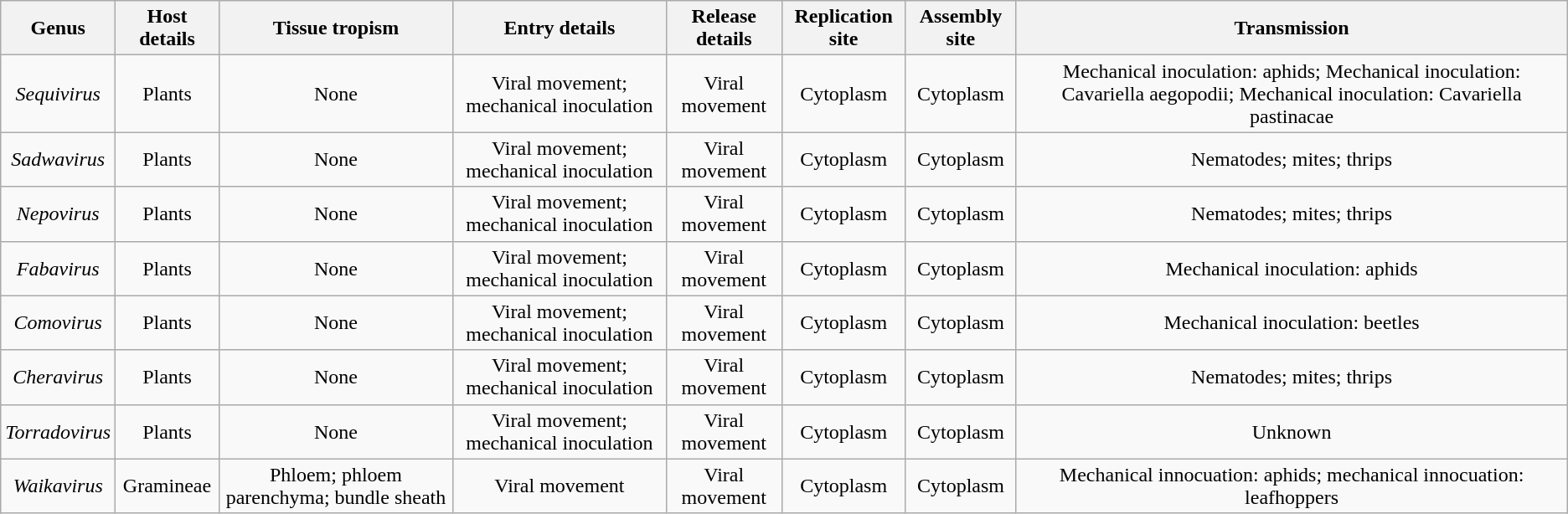<table class="wikitable sortable" style="text-align:center">
<tr>
<th>Genus</th>
<th>Host details</th>
<th>Tissue tropism</th>
<th>Entry details</th>
<th>Release details</th>
<th>Replication site</th>
<th>Assembly site</th>
<th>Transmission</th>
</tr>
<tr>
<td><em>Sequivirus</em></td>
<td>Plants</td>
<td>None</td>
<td>Viral movement; mechanical inoculation</td>
<td>Viral movement</td>
<td>Cytoplasm</td>
<td>Cytoplasm</td>
<td>Mechanical inoculation: aphids; Mechanical inoculation: Cavariella aegopodii; Mechanical inoculation: Cavariella pastinacae</td>
</tr>
<tr>
<td><em>Sadwavirus</em></td>
<td>Plants</td>
<td>None</td>
<td>Viral movement; mechanical inoculation</td>
<td>Viral movement</td>
<td>Cytoplasm</td>
<td>Cytoplasm</td>
<td>Nematodes; mites; thrips</td>
</tr>
<tr>
<td><em>Nepovirus</em></td>
<td>Plants</td>
<td>None</td>
<td>Viral movement; mechanical inoculation</td>
<td>Viral movement</td>
<td>Cytoplasm</td>
<td>Cytoplasm</td>
<td>Nematodes; mites; thrips</td>
</tr>
<tr>
<td><em>Fabavirus</em></td>
<td>Plants</td>
<td>None</td>
<td>Viral movement; mechanical inoculation</td>
<td>Viral movement</td>
<td>Cytoplasm</td>
<td>Cytoplasm</td>
<td>Mechanical inoculation: aphids</td>
</tr>
<tr>
<td><em>Comovirus</em></td>
<td>Plants</td>
<td>None</td>
<td>Viral movement; mechanical inoculation</td>
<td>Viral movement</td>
<td>Cytoplasm</td>
<td>Cytoplasm</td>
<td>Mechanical inoculation: beetles</td>
</tr>
<tr>
<td><em>Cheravirus</em></td>
<td>Plants</td>
<td>None</td>
<td>Viral movement; mechanical inoculation</td>
<td>Viral movement</td>
<td>Cytoplasm</td>
<td>Cytoplasm</td>
<td>Nematodes; mites; thrips</td>
</tr>
<tr>
<td><em>Torradovirus</em></td>
<td>Plants</td>
<td>None</td>
<td>Viral movement; mechanical inoculation</td>
<td>Viral movement</td>
<td>Cytoplasm</td>
<td>Cytoplasm</td>
<td>Unknown</td>
</tr>
<tr>
<td><em>Waikavirus</em></td>
<td>Gramineae</td>
<td>Phloem; phloem parenchyma; bundle sheath</td>
<td>Viral movement</td>
<td>Viral movement</td>
<td>Cytoplasm</td>
<td>Cytoplasm</td>
<td>Mechanical innocuation: aphids; mechanical innocuation: leafhoppers</td>
</tr>
</table>
